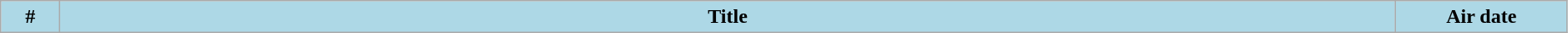<table class="wikitable plainrowheaders" style="width:99%; background:#fff;">
<tr>
<th style="background:#add8e6; width:40px;">#</th>
<th style="background: #add8e6;">Title</th>
<th style="background:#add8e6; width:130px;">Air date<br>




















































































</th>
</tr>
</table>
